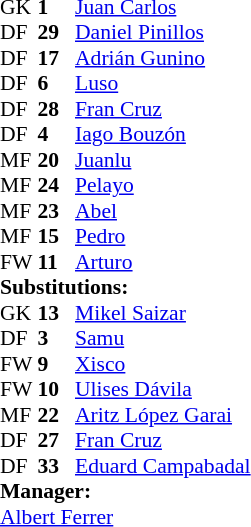<table style="font-size: 90%" cellspacing="0" cellpadding="0">
<tr>
<th width="25"></th>
<th width="25"></th>
</tr>
<tr>
<td>GK</td>
<td><strong>1</strong></td>
<td> <a href='#'>Juan Carlos</a></td>
</tr>
<tr>
<td>DF</td>
<td><strong>29</strong></td>
<td> <a href='#'>Daniel Pinillos</a></td>
</tr>
<tr>
<td>DF</td>
<td><strong>17</strong></td>
<td> <a href='#'>Adrián Gunino</a></td>
<td></td>
</tr>
<tr>
<td>DF</td>
<td><strong>6</strong></td>
<td> <a href='#'>Luso</a></td>
</tr>
<tr>
<td>DF</td>
<td><strong>28</strong></td>
<td> <a href='#'>Fran Cruz</a></td>
<td></td>
</tr>
<tr>
<td>DF</td>
<td><strong>4</strong></td>
<td> <a href='#'>Iago Bouzón</a></td>
</tr>
<tr>
<td>MF</td>
<td><strong>20</strong></td>
<td> <a href='#'>Juanlu</a></td>
<td></td>
<td></td>
</tr>
<tr>
<td>MF</td>
<td><strong>24</strong></td>
<td> <a href='#'>Pelayo</a></td>
<td></td>
<td></td>
</tr>
<tr>
<td>MF</td>
<td><strong>23</strong></td>
<td> <a href='#'>Abel</a></td>
</tr>
<tr>
<td>MF</td>
<td><strong>15</strong></td>
<td> <a href='#'>Pedro</a></td>
</tr>
<tr>
<td>FW</td>
<td><strong>11</strong></td>
<td> <a href='#'>Arturo</a></td>
<td></td>
<td></td>
</tr>
<tr>
<td colspan=3><strong>Substitutions:</strong></td>
</tr>
<tr>
<td>GK</td>
<td><strong>13</strong></td>
<td> <a href='#'>Mikel Saizar</a></td>
</tr>
<tr>
<td>DF</td>
<td><strong>3</strong></td>
<td> <a href='#'>Samu</a></td>
<td></td>
<td></td>
</tr>
<tr>
<td>FW</td>
<td><strong>9</strong></td>
<td> <a href='#'>Xisco</a></td>
<td></td>
<td></td>
</tr>
<tr>
<td>FW</td>
<td><strong>10</strong></td>
<td> <a href='#'>Ulises Dávila</a></td>
<td></td>
<td></td>
</tr>
<tr>
<td>MF</td>
<td><strong>22</strong></td>
<td> <a href='#'>Aritz López Garai</a></td>
</tr>
<tr>
<td>DF</td>
<td><strong>27</strong></td>
<td> <a href='#'>Fran Cruz</a></td>
</tr>
<tr>
<td>DF</td>
<td><strong>33</strong></td>
<td> <a href='#'>Eduard Campabadal</a></td>
</tr>
<tr>
<td colspan=3><strong>Manager:</strong></td>
</tr>
<tr>
<td colspan=3> <a href='#'>Albert Ferrer</a></td>
</tr>
</table>
